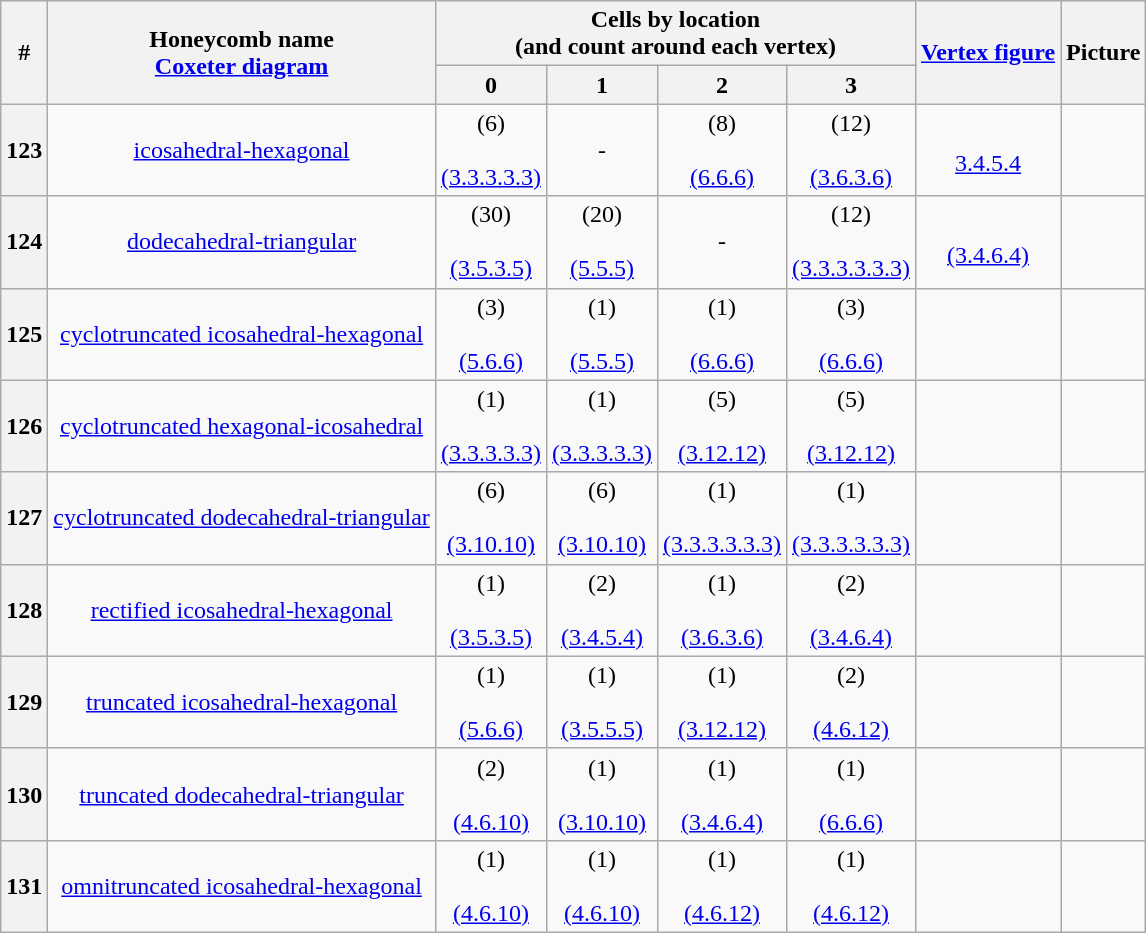<table class="wikitable">
<tr>
<th rowspan=2>#</th>
<th rowspan=2>Honeycomb name<br><a href='#'>Coxeter diagram</a></th>
<th colspan=4>Cells by location<br>(and count around each vertex)</th>
<th rowspan=2><a href='#'>Vertex figure</a></th>
<th rowspan=2>Picture</th>
</tr>
<tr>
<th>0<br></th>
<th>1<br></th>
<th>2<br></th>
<th>3<br></th>
</tr>
<tr align=center>
<th>123</th>
<td><a href='#'>icosahedral-hexagonal</a><br></td>
<td>(6)<br><br><a href='#'>(3.3.3.3.3)</a></td>
<td>-</td>
<td>(8)<br><br><a href='#'>(6.6.6)</a></td>
<td>(12)<br><br><a href='#'>(3.6.3.6)</a></td>
<td><br><a href='#'>3.4.5.4</a></td>
<td></td>
</tr>
<tr align=center>
<th>124</th>
<td><a href='#'>dodecahedral-triangular</a><br></td>
<td>(30)<br><br><a href='#'>(3.5.3.5)</a></td>
<td>(20)<br><br><a href='#'>(5.5.5)</a></td>
<td>-</td>
<td>(12)<br><br><a href='#'>(3.3.3.3.3.3)</a></td>
<td><br><a href='#'>(3.4.6.4)</a></td>
<td></td>
</tr>
<tr align=center>
<th>125</th>
<td><a href='#'>cyclotruncated icosahedral-hexagonal</a><br></td>
<td>(3)<br><br><a href='#'>(5.6.6)</a></td>
<td>(1)<br><br><a href='#'>(5.5.5)</a></td>
<td>(1)<br><br><a href='#'>(6.6.6)</a></td>
<td>(3)<br><br><a href='#'>(6.6.6)</a></td>
<td></td>
<td></td>
</tr>
<tr align=center>
<th>126</th>
<td><a href='#'>cyclotruncated hexagonal-icosahedral</a><br></td>
<td>(1)<br><br><a href='#'>(3.3.3.3.3)</a></td>
<td>(1)<br><br><a href='#'>(3.3.3.3.3)</a></td>
<td>(5)<br><br><a href='#'>(3.12.12)</a></td>
<td>(5)<br><br><a href='#'>(3.12.12)</a></td>
<td></td>
<td></td>
</tr>
<tr align=center>
<th>127</th>
<td><a href='#'>cyclotruncated dodecahedral-triangular</a><br></td>
<td>(6)<br><br><a href='#'>(3.10.10)</a></td>
<td>(6)<br><br><a href='#'>(3.10.10)</a></td>
<td>(1)<br><br><a href='#'>(3.3.3.3.3.3)</a></td>
<td>(1)<br><br><a href='#'>(3.3.3.3.3.3)</a></td>
<td></td>
<td></td>
</tr>
<tr align=center>
<th>128</th>
<td><a href='#'>rectified icosahedral-hexagonal</a><br></td>
<td>(1)<br><br><a href='#'>(3.5.3.5)</a></td>
<td>(2)<br><br><a href='#'>(3.4.5.4)</a></td>
<td>(1)<br><br><a href='#'>(3.6.3.6)</a></td>
<td>(2)<br><br><a href='#'>(3.4.6.4)</a></td>
<td></td>
<td></td>
</tr>
<tr align=center>
<th>129</th>
<td><a href='#'>truncated icosahedral-hexagonal</a><br></td>
<td>(1)<br><br><a href='#'>(5.6.6)</a></td>
<td>(1)<br><br><a href='#'>(3.5.5.5)</a></td>
<td>(1)<br><br><a href='#'>(3.12.12)</a></td>
<td>(2)<br><br><a href='#'>(4.6.12)</a></td>
<td></td>
<td></td>
</tr>
<tr align=center>
<th>130</th>
<td><a href='#'>truncated dodecahedral-triangular</a><br></td>
<td>(2)<br><br><a href='#'>(4.6.10)</a></td>
<td>(1)<br><br><a href='#'>(3.10.10)</a></td>
<td>(1)<br><br><a href='#'>(3.4.6.4)</a></td>
<td>(1)<br><br><a href='#'>(6.6.6)</a></td>
<td></td>
<td></td>
</tr>
<tr align=center>
<th>131</th>
<td><a href='#'>omnitruncated icosahedral-hexagonal</a><br></td>
<td>(1)<br><br><a href='#'>(4.6.10)</a></td>
<td>(1)<br><br><a href='#'>(4.6.10)</a></td>
<td>(1)<br><br><a href='#'>(4.6.12)</a></td>
<td>(1)<br><br><a href='#'>(4.6.12)</a></td>
<td></td>
<td></td>
</tr>
</table>
